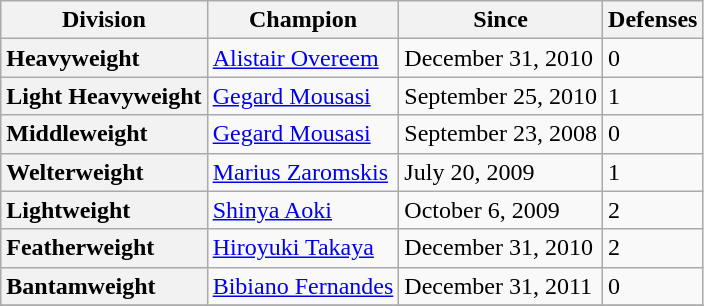<table class="wikitable">
<tr>
<th>Division</th>
<th>Champion</th>
<th>Since</th>
<th>Defenses</th>
</tr>
<tr>
<th style="text-align:left;">Heavyweight</th>
<td> <a href='#'>Alistair Overeem</a></td>
<td>December 31, 2010</td>
<td>0</td>
</tr>
<tr>
<th style="text-align:left;">Light Heavyweight</th>
<td> <a href='#'>Gegard Mousasi</a></td>
<td>September 25, 2010</td>
<td>1</td>
</tr>
<tr>
<th style="text-align:left;">Middleweight</th>
<td> <a href='#'>Gegard Mousasi</a></td>
<td>September 23, 2008</td>
<td>0</td>
</tr>
<tr>
<th style="text-align:left;">Welterweight</th>
<td> <a href='#'>Marius Zaromskis</a></td>
<td>July 20, 2009</td>
<td>1</td>
</tr>
<tr>
<th style="text-align:left;">Lightweight</th>
<td> <a href='#'>Shinya Aoki</a></td>
<td>October 6, 2009</td>
<td>2</td>
</tr>
<tr>
<th style="text-align:left;">Featherweight</th>
<td> <a href='#'>Hiroyuki Takaya</a></td>
<td>December 31, 2010</td>
<td>2</td>
</tr>
<tr>
<th style="text-align:left;">Bantamweight</th>
<td> <a href='#'>Bibiano Fernandes</a></td>
<td>December 31, 2011</td>
<td>0</td>
</tr>
<tr>
</tr>
</table>
